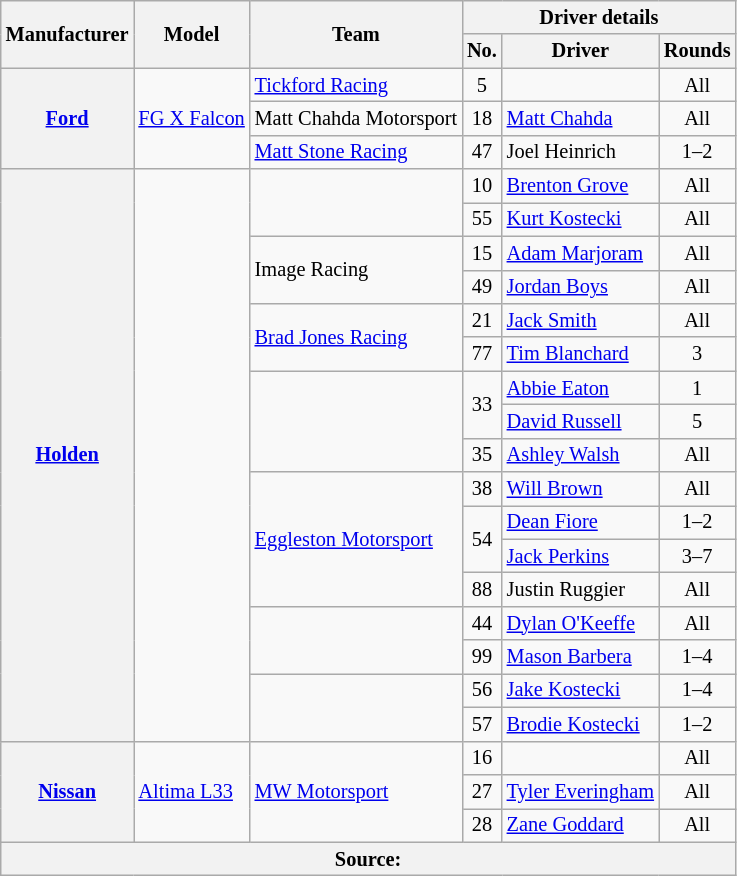<table class="wikitable" style="font-size: 85%">
<tr>
<th rowspan=2>Manufacturer</th>
<th rowspan=2>Model</th>
<th rowspan=2>Team</th>
<th colspan=3>Driver details</th>
</tr>
<tr>
<th>No.</th>
<th>Driver</th>
<th>Rounds</th>
</tr>
<tr>
<th rowspan="3"><a href='#'>Ford</a></th>
<td rowspan="3"><a href='#'>FG X Falcon</a></td>
<td><a href='#'>Tickford Racing</a></td>
<td align="center">5</td>
<td></td>
<td align=center>All</td>
</tr>
<tr>
<td>Matt Chahda Motorsport</td>
<td align="center">18</td>
<td> <a href='#'>Matt Chahda</a></td>
<td align=center>All</td>
</tr>
<tr>
<td><a href='#'>Matt Stone Racing</a></td>
<td align="center">47</td>
<td> Joel Heinrich</td>
<td align=center>1–2</td>
</tr>
<tr>
<th rowspan="17"><a href='#'>Holden</a></th>
<td rowspan="17"></td>
<td rowspan=2></td>
<td align="center">10</td>
<td> <a href='#'>Brenton Grove</a></td>
<td align=center>All</td>
</tr>
<tr>
<td align="center">55</td>
<td> <a href='#'>Kurt Kostecki</a></td>
<td align=center>All</td>
</tr>
<tr>
<td rowspan=2>Image Racing</td>
<td align="center">15</td>
<td> <a href='#'>Adam Marjoram</a></td>
<td align=center>All</td>
</tr>
<tr>
<td align="center">49</td>
<td> <a href='#'>Jordan Boys</a></td>
<td align=center>All</td>
</tr>
<tr>
<td rowspan=2><a href='#'>Brad Jones Racing</a></td>
<td align="center">21</td>
<td> <a href='#'>Jack Smith</a></td>
<td align=center>All</td>
</tr>
<tr>
<td align="center">77</td>
<td> <a href='#'>Tim Blanchard</a></td>
<td align=center>3</td>
</tr>
<tr>
<td rowspan="3"></td>
<td rowspan="2" align="center">33</td>
<td> <a href='#'>Abbie Eaton</a></td>
<td align=center>1</td>
</tr>
<tr>
<td> <a href='#'>David Russell</a></td>
<td align="center">5</td>
</tr>
<tr>
<td align="center">35</td>
<td> <a href='#'>Ashley Walsh</a></td>
<td align=center>All</td>
</tr>
<tr>
<td rowspan="4"><a href='#'>Eggleston Motorsport</a></td>
<td align="center">38</td>
<td> <a href='#'>Will Brown</a></td>
<td align=center>All</td>
</tr>
<tr>
<td rowspan=2 align="center">54</td>
<td> <a href='#'>Dean Fiore</a></td>
<td align=center>1–2</td>
</tr>
<tr>
<td> <a href='#'>Jack Perkins</a></td>
<td align=center>3–7</td>
</tr>
<tr>
<td align="center">88</td>
<td> Justin Ruggier</td>
<td align=center>All</td>
</tr>
<tr>
<td rowspan=2></td>
<td align="center">44</td>
<td> <a href='#'>Dylan O'Keeffe</a></td>
<td align=center>All</td>
</tr>
<tr>
<td align="center">99</td>
<td> <a href='#'>Mason Barbera</a></td>
<td align=center>1–4</td>
</tr>
<tr>
<td rowspan=2></td>
<td align="center">56</td>
<td> <a href='#'>Jake Kostecki</a></td>
<td align=center>1–4</td>
</tr>
<tr>
<td align="center">57</td>
<td> <a href='#'>Brodie Kostecki</a></td>
<td align=center>1–2</td>
</tr>
<tr>
<th rowspan="3"><a href='#'>Nissan</a></th>
<td rowspan="3"><a href='#'>Altima L33</a></td>
<td rowspan="3"><a href='#'>MW Motorsport</a></td>
<td align="center">16</td>
<td></td>
<td align=center>All</td>
</tr>
<tr>
<td align="center">27</td>
<td nowrap> <a href='#'>Tyler Everingham</a></td>
<td align=center>All</td>
</tr>
<tr>
<td align="center">28</td>
<td> <a href='#'>Zane Goddard</a></td>
<td align=center>All</td>
</tr>
<tr>
<th colspan="6">Source:</th>
</tr>
</table>
